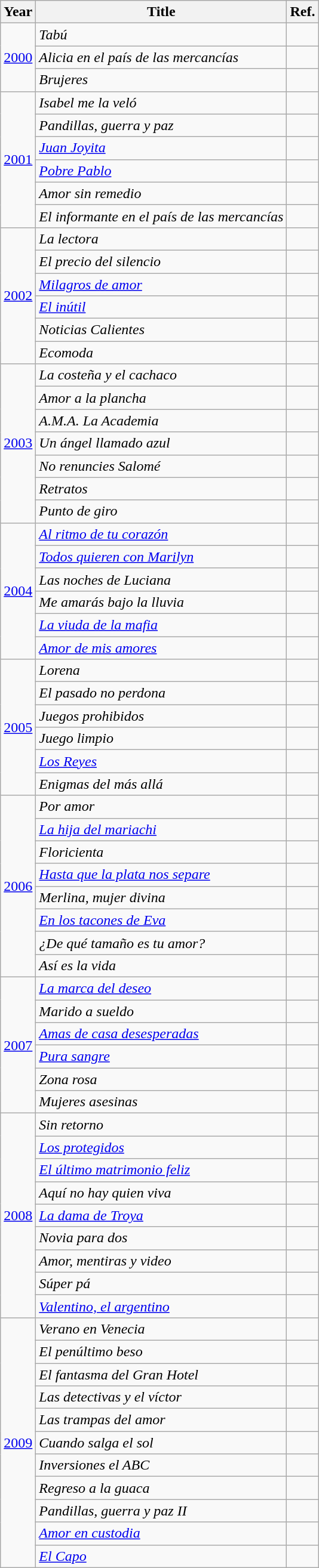<table class="wikitable sortable">
<tr>
<th>Year</th>
<th>Title</th>
<th>Ref.</th>
</tr>
<tr>
<td rowspan="3"><a href='#'>2000</a></td>
<td><em>Tabú</em></td>
<td></td>
</tr>
<tr>
<td><em>Alicia en el país de las mercancías</em></td>
<td></td>
</tr>
<tr>
<td><em>Brujeres</em></td>
<td></td>
</tr>
<tr>
<td rowspan="6"><a href='#'>2001</a></td>
<td><em>Isabel me la veló</em></td>
<td></td>
</tr>
<tr>
<td><em>Pandillas, guerra y paz</em></td>
<td></td>
</tr>
<tr>
<td><em><a href='#'>Juan Joyita</a></em></td>
<td></td>
</tr>
<tr>
<td><em><a href='#'>Pobre Pablo</a></em></td>
<td></td>
</tr>
<tr>
<td><em>Amor sin remedio</em></td>
<td></td>
</tr>
<tr>
<td><em>El informante en el país de las mercancías</em></td>
<td></td>
</tr>
<tr>
<td rowspan="6"><a href='#'>2002</a></td>
<td><em>La lectora</em></td>
<td></td>
</tr>
<tr>
<td><em>El precio del silencio</em></td>
<td></td>
</tr>
<tr>
<td><em><a href='#'>Milagros de amor</a></em></td>
<td></td>
</tr>
<tr>
<td><em><a href='#'>El inútil</a></em></td>
<td></td>
</tr>
<tr>
<td><em>Noticias Calientes</em></td>
<td></td>
</tr>
<tr>
<td><em>Ecomoda</em></td>
<td></td>
</tr>
<tr>
<td rowspan="7"><a href='#'>2003</a></td>
<td><em>La costeña y el cachaco</em></td>
<td></td>
</tr>
<tr>
<td><em>Amor a la plancha</em></td>
<td></td>
</tr>
<tr>
<td><em>A.M.A. La Academia</em></td>
<td></td>
</tr>
<tr>
<td><em>Un ángel llamado azul</em></td>
<td></td>
</tr>
<tr>
<td><em>No renuncies Salomé</em></td>
<td></td>
</tr>
<tr>
<td><em>Retratos</em></td>
<td></td>
</tr>
<tr>
<td><em>Punto de giro</em></td>
<td></td>
</tr>
<tr>
<td rowspan="6"><a href='#'>2004</a></td>
<td><em><a href='#'>Al ritmo de tu corazón</a></em></td>
<td></td>
</tr>
<tr>
<td><em><a href='#'>Todos quieren con Marilyn</a></em></td>
<td></td>
</tr>
<tr>
<td><em>Las noches de Luciana</em></td>
<td></td>
</tr>
<tr>
<td><em>Me amarás bajo la lluvia</em></td>
<td></td>
</tr>
<tr>
<td><em><a href='#'>La viuda de la mafia</a></em></td>
<td></td>
</tr>
<tr>
<td><em><a href='#'>Amor de mis amores</a></em></td>
<td></td>
</tr>
<tr>
<td rowspan="6"><a href='#'>2005</a></td>
<td><em>Lorena</em></td>
<td></td>
</tr>
<tr>
<td><em>El pasado no perdona</em></td>
<td></td>
</tr>
<tr>
<td><em>Juegos prohibidos</em></td>
<td></td>
</tr>
<tr>
<td><em>Juego limpio</em></td>
<td></td>
</tr>
<tr>
<td><em><a href='#'>Los Reyes</a></em></td>
<td></td>
</tr>
<tr>
<td><em>Enigmas del más allá</em></td>
<td></td>
</tr>
<tr>
<td rowspan="8"><a href='#'>2006</a></td>
<td><em>Por amor</em></td>
<td></td>
</tr>
<tr>
<td><em><a href='#'>La hija del mariachi</a></em></td>
<td></td>
</tr>
<tr>
<td><em>Floricienta</em></td>
<td></td>
</tr>
<tr>
<td><em><a href='#'>Hasta que la plata nos separe</a></em></td>
<td></td>
</tr>
<tr>
<td><em>Merlina, mujer divina</em></td>
<td></td>
</tr>
<tr>
<td><em><a href='#'>En los tacones de Eva</a></em></td>
<td></td>
</tr>
<tr>
<td><em>¿De qué tamaño es tu amor?</em></td>
<td></td>
</tr>
<tr>
<td><em>Así es la vida</em></td>
<td></td>
</tr>
<tr>
<td rowspan="6"><a href='#'>2007</a></td>
<td><em><a href='#'>La marca del deseo</a></em></td>
<td></td>
</tr>
<tr>
<td><em>Marido a sueldo</em></td>
<td></td>
</tr>
<tr>
<td><em><a href='#'>Amas de casa desesperadas</a></em></td>
<td></td>
</tr>
<tr>
<td><em><a href='#'>Pura sangre</a></em></td>
<td></td>
</tr>
<tr>
<td><em>Zona rosa</em></td>
<td></td>
</tr>
<tr>
<td><em>Mujeres asesinas</em></td>
<td></td>
</tr>
<tr>
<td rowspan="9"><a href='#'>2008</a></td>
<td><em>Sin retorno</em></td>
<td></td>
</tr>
<tr>
<td><em><a href='#'>Los protegidos</a></em></td>
<td></td>
</tr>
<tr>
<td><em><a href='#'>El último matrimonio feliz</a></em></td>
<td></td>
</tr>
<tr>
<td><em>Aquí no hay quien viva</em></td>
<td></td>
</tr>
<tr>
<td><em><a href='#'>La dama de Troya</a></em></td>
<td></td>
</tr>
<tr>
<td><em>Novia para dos</em></td>
<td></td>
</tr>
<tr>
<td><em>Amor, mentiras y video</em></td>
<td></td>
</tr>
<tr>
<td><em>Súper pá</em></td>
<td></td>
</tr>
<tr>
<td><em><a href='#'>Valentino, el argentino</a></em></td>
<td></td>
</tr>
<tr>
<td rowspan="12"><a href='#'>2009</a></td>
<td><em>Verano en Venecia</em></td>
<td></td>
</tr>
<tr>
<td><em>El penúltimo beso</em></td>
<td></td>
</tr>
<tr>
<td><em>El fantasma del Gran Hotel</em></td>
<td></td>
</tr>
<tr>
<td><em>Las detectivas y el víctor</em></td>
<td></td>
</tr>
<tr>
<td><em>Las trampas del amor</em></td>
<td></td>
</tr>
<tr>
<td><em>Cuando salga el sol</em></td>
<td></td>
</tr>
<tr>
<td><em>Inversiones el ABC</em></td>
<td></td>
</tr>
<tr>
<td><em>Regreso a la guaca</em></td>
<td></td>
</tr>
<tr>
<td><em>Pandillas, guerra y paz II</em></td>
<td></td>
</tr>
<tr>
<td><em><a href='#'>Amor en custodia</a></em></td>
<td></td>
</tr>
<tr>
<td><em><a href='#'>El Capo</a></em></td>
<td></td>
</tr>
</table>
